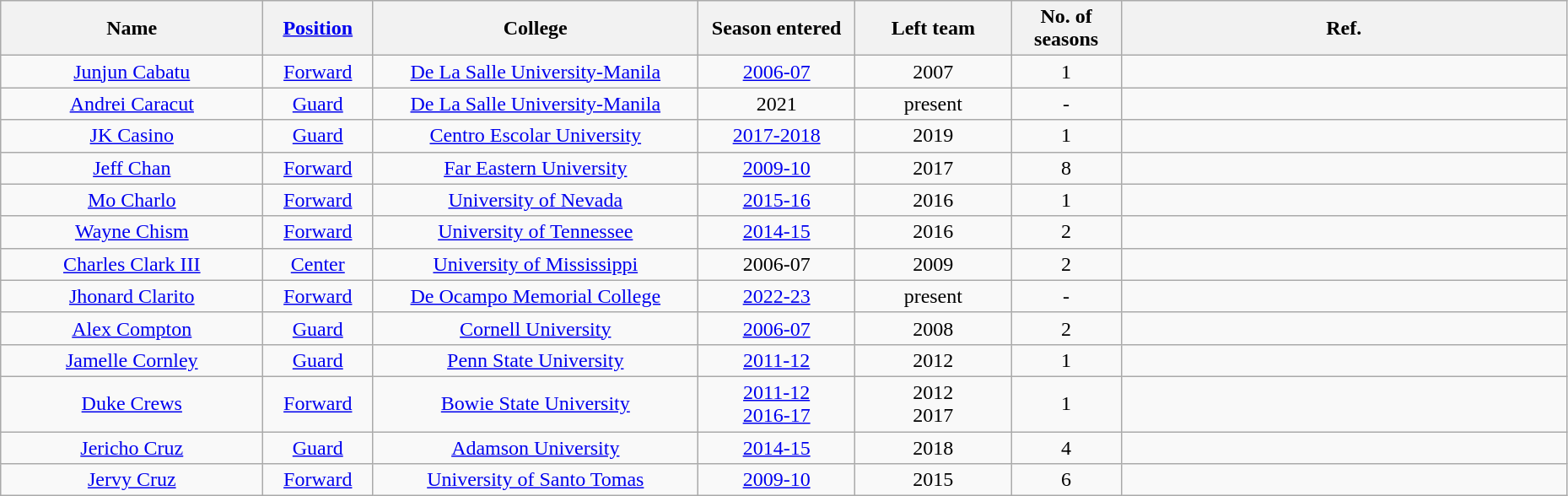<table class="wikitable sortable" style="text-align:center" width="98%">
<tr>
<th style="width:200px;">Name</th>
<th style="width:7%;"><a href='#'>Position</a></th>
<th style="width:250px;">College</th>
<th style="width:10%;">Season entered</th>
<th style="width:10%;">Left team</th>
<th style="width:7%;">No. of seasons</th>
<th class=unsortable>Ref.</th>
</tr>
<tr>
<td><a href='#'>Junjun Cabatu</a></td>
<td><a href='#'>Forward</a></td>
<td><a href='#'>De La Salle University-Manila</a></td>
<td><a href='#'>2006-07</a></td>
<td>2007</td>
<td>1</td>
<td></td>
</tr>
<tr>
<td><a href='#'>Andrei Caracut</a></td>
<td><a href='#'>Guard</a></td>
<td><a href='#'>De La Salle University-Manila</a></td>
<td>2021</td>
<td>present</td>
<td>-</td>
<td></td>
</tr>
<tr>
<td><a href='#'>JK Casino</a></td>
<td><a href='#'>Guard</a></td>
<td><a href='#'>Centro Escolar University</a></td>
<td><a href='#'>2017-2018</a></td>
<td>2019</td>
<td>1</td>
<td></td>
</tr>
<tr>
<td><a href='#'>Jeff Chan</a></td>
<td><a href='#'>Forward</a></td>
<td><a href='#'>Far Eastern University</a></td>
<td><a href='#'>2009-10</a></td>
<td>2017</td>
<td>8</td>
<td></td>
</tr>
<tr>
<td><a href='#'>Mo Charlo</a></td>
<td><a href='#'>Forward</a></td>
<td><a href='#'>University of Nevada</a></td>
<td><a href='#'>2015-16</a></td>
<td>2016</td>
<td>1</td>
<td></td>
</tr>
<tr>
<td><a href='#'>Wayne Chism</a></td>
<td><a href='#'>Forward</a></td>
<td><a href='#'>University of Tennessee</a></td>
<td><a href='#'>2014-15</a></td>
<td>2016</td>
<td>2</td>
<td></td>
</tr>
<tr>
<td><a href='#'>Charles Clark III</a></td>
<td><a href='#'>Center</a></td>
<td><a href='#'>University of Mississippi</a></td>
<td>2006-07</td>
<td>2009</td>
<td>2</td>
<td></td>
</tr>
<tr>
<td><a href='#'>Jhonard Clarito</a></td>
<td><a href='#'>Forward</a></td>
<td><a href='#'>De Ocampo Memorial College</a></td>
<td><a href='#'>2022-23</a></td>
<td>present</td>
<td>-</td>
<td></td>
</tr>
<tr>
<td><a href='#'>Alex Compton</a></td>
<td><a href='#'>Guard</a></td>
<td><a href='#'>Cornell University</a></td>
<td><a href='#'>2006-07</a></td>
<td>2008</td>
<td>2</td>
<td></td>
</tr>
<tr>
<td><a href='#'>Jamelle Cornley</a></td>
<td><a href='#'>Guard</a></td>
<td><a href='#'>Penn State University</a></td>
<td><a href='#'>2011-12</a></td>
<td>2012</td>
<td>1</td>
<td></td>
</tr>
<tr>
<td><a href='#'>Duke Crews</a></td>
<td><a href='#'>Forward</a></td>
<td><a href='#'>Bowie State University</a></td>
<td><a href='#'>2011-12</a><br><a href='#'>2016-17</a></td>
<td>2012<br>2017</td>
<td>1</td>
<td></td>
</tr>
<tr>
<td><a href='#'>Jericho Cruz</a></td>
<td><a href='#'>Guard</a></td>
<td><a href='#'>Adamson University</a></td>
<td><a href='#'>2014-15</a></td>
<td>2018</td>
<td>4</td>
<td></td>
</tr>
<tr>
<td><a href='#'>Jervy Cruz</a></td>
<td><a href='#'>Forward</a></td>
<td><a href='#'>University of Santo Tomas</a></td>
<td><a href='#'>2009-10</a></td>
<td>2015</td>
<td>6</td>
<td></td>
</tr>
</table>
